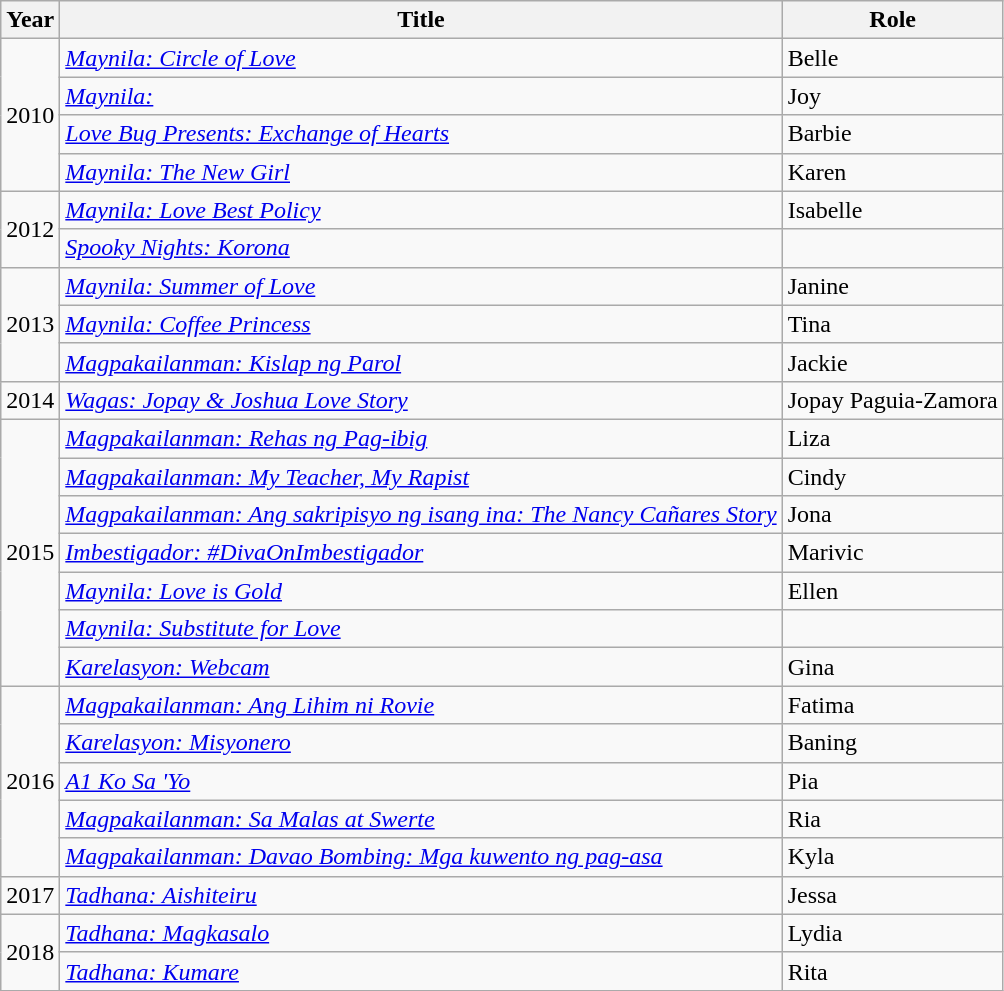<table class="wikitable">
<tr>
<th>Year</th>
<th>Title</th>
<th>Role</th>
</tr>
<tr>
<td rowspan="4">2010</td>
<td><em><a href='#'>Maynila: Circle of Love</a></em></td>
<td>Belle</td>
</tr>
<tr>
<td><em><a href='#'>Maynila:</a></em></td>
<td>Joy</td>
</tr>
<tr>
<td><em><a href='#'>Love Bug Presents: Exchange of Hearts</a></em></td>
<td>Barbie</td>
</tr>
<tr>
<td><em><a href='#'>Maynila: The New Girl</a></em></td>
<td>Karen</td>
</tr>
<tr>
<td rowspan="2">2012</td>
<td><em><a href='#'>Maynila: Love Best Policy</a></em></td>
<td>Isabelle</td>
</tr>
<tr>
<td><em><a href='#'>Spooky Nights: Korona</a></em></td>
<td></td>
</tr>
<tr>
<td rowspan="3">2013</td>
<td><em><a href='#'>Maynila: Summer of Love</a></em></td>
<td>Janine</td>
</tr>
<tr>
<td><em><a href='#'>Maynila: Coffee Princess</a></em></td>
<td>Tina</td>
</tr>
<tr>
<td><em><a href='#'>Magpakailanman: Kislap ng Parol</a></em></td>
<td>Jackie</td>
</tr>
<tr>
<td>2014</td>
<td><a href='#'><em>Wagas: Jopay & Joshua Love Story</em></a></td>
<td>Jopay Paguia-Zamora</td>
</tr>
<tr>
<td rowspan="7">2015</td>
<td><em><a href='#'>Magpakailanman: Rehas ng Pag-ibig</a></em></td>
<td>Liza</td>
</tr>
<tr>
<td><em><a href='#'>Magpakailanman: My Teacher, My Rapist</a></em></td>
<td>Cindy</td>
</tr>
<tr>
<td><em><a href='#'>Magpakailanman: Ang sakripisyo ng isang ina: The Nancy Cañares Story</a></em></td>
<td>Jona</td>
</tr>
<tr>
<td><em><a href='#'>Imbestigador: #DivaOnImbestigador</a></em></td>
<td>Marivic</td>
</tr>
<tr>
<td><em><a href='#'>Maynila: Love is Gold</a></em></td>
<td>Ellen</td>
</tr>
<tr>
<td><em><a href='#'>Maynila: Substitute for Love</a></em></td>
<td></td>
</tr>
<tr>
<td><em><a href='#'>Karelasyon: Webcam</a></em></td>
<td>Gina</td>
</tr>
<tr>
<td rowspan="5">2016</td>
<td><em><a href='#'>Magpakailanman: Ang Lihim ni Rovie</a></em></td>
<td>Fatima</td>
</tr>
<tr>
<td><em><a href='#'>Karelasyon: Misyonero</a></em></td>
<td>Baning</td>
</tr>
<tr>
<td><em><a href='#'>A1 Ko Sa 'Yo</a></em></td>
<td>Pia</td>
</tr>
<tr>
<td><em><a href='#'>Magpakailanman: Sa Malas at Swerte</a></em></td>
<td>Ria</td>
</tr>
<tr>
<td><em><a href='#'>Magpakailanman: Davao Bombing: Mga kuwento ng pag-asa</a></em></td>
<td>Kyla</td>
</tr>
<tr>
<td>2017</td>
<td><em><a href='#'>Tadhana: Aishiteiru</a></em></td>
<td>Jessa</td>
</tr>
<tr>
<td rowspan="2">2018</td>
<td><em><a href='#'>Tadhana: Magkasalo</a></em></td>
<td>Lydia</td>
</tr>
<tr>
<td><em><a href='#'>Tadhana: Kumare</a></em></td>
<td>Rita</td>
</tr>
</table>
